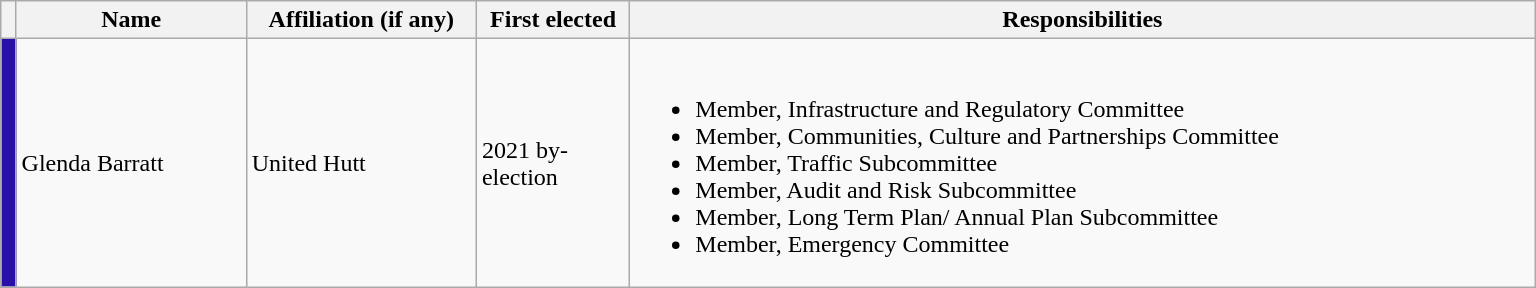<table class="wikitable" width="81%">
<tr>
<th width="1%"></th>
<th width="15%">Name</th>
<th width="15%">Affiliation (if any)</th>
<th width="10%">First elected</th>
<th width="60%">Responsibilities</th>
</tr>
<tr>
<td bgcolor=#270fa7></td>
<td>Glenda Barratt</td>
<td>United Hutt</td>
<td>2021 by-election</td>
<td><br><ul><li>Member, Infrastructure and Regulatory Committee</li><li>Member, Communities, Culture and Partnerships Committee</li><li>Member, Traffic Subcommittee</li><li>Member, Audit and Risk Subcommittee</li><li>Member, Long Term Plan/ Annual Plan Subcommittee</li><li>Member, Emergency Committee</li></ul></td>
</tr>
</table>
